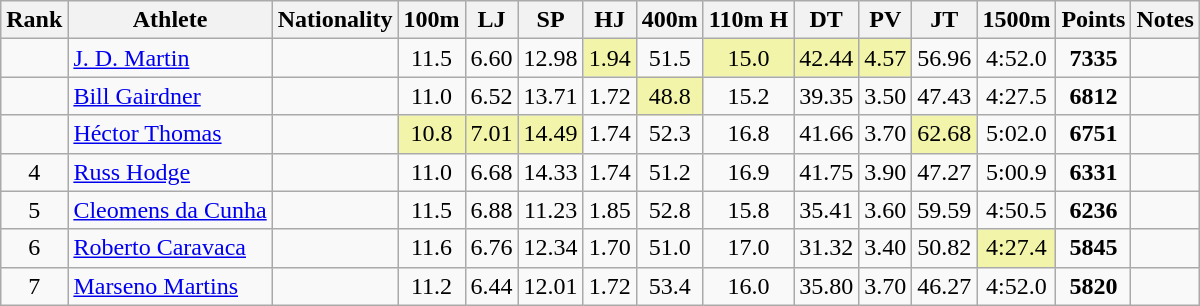<table class="wikitable sortable" style=" text-align:center;">
<tr>
<th>Rank</th>
<th>Athlete</th>
<th>Nationality</th>
<th>100m</th>
<th>LJ</th>
<th>SP</th>
<th>HJ</th>
<th>400m</th>
<th>110m H</th>
<th>DT</th>
<th>PV</th>
<th>JT</th>
<th>1500m</th>
<th>Points</th>
<th>Notes</th>
</tr>
<tr>
<td></td>
<td align=left><a href='#'>J. D. Martin</a></td>
<td align=left></td>
<td>11.5</td>
<td>6.60</td>
<td>12.98</td>
<td bgcolor=#F2F5A9>1.94</td>
<td>51.5</td>
<td bgcolor=#F2F5A9>15.0</td>
<td bgcolor=#F2F5A9>42.44</td>
<td bgcolor=#F2F5A9>4.57</td>
<td>56.96</td>
<td>4:52.0</td>
<td><strong>7335</strong></td>
<td></td>
</tr>
<tr>
<td></td>
<td align=left><a href='#'>Bill Gairdner</a></td>
<td align=left></td>
<td>11.0</td>
<td>6.52</td>
<td>13.71</td>
<td>1.72</td>
<td bgcolor=#F2F5A9>48.8</td>
<td>15.2</td>
<td>39.35</td>
<td>3.50</td>
<td>47.43</td>
<td>4:27.5</td>
<td><strong>6812</strong></td>
<td></td>
</tr>
<tr>
<td></td>
<td align=left><a href='#'>Héctor Thomas</a></td>
<td align=left></td>
<td bgcolor=#F2F5A9>10.8</td>
<td bgcolor=#F2F5A9>7.01</td>
<td bgcolor=#F2F5A9>14.49</td>
<td>1.74</td>
<td>52.3</td>
<td>16.8</td>
<td>41.66</td>
<td>3.70</td>
<td bgcolor=#F2F5A9>62.68</td>
<td>5:02.0</td>
<td><strong>6751</strong></td>
<td></td>
</tr>
<tr>
<td>4</td>
<td align=left><a href='#'>Russ Hodge</a></td>
<td align=left></td>
<td>11.0</td>
<td>6.68</td>
<td>14.33</td>
<td>1.74</td>
<td>51.2</td>
<td>16.9</td>
<td>41.75</td>
<td>3.90</td>
<td>47.27</td>
<td>5:00.9</td>
<td><strong>6331</strong></td>
<td></td>
</tr>
<tr>
<td>5</td>
<td align=left><a href='#'>Cleomens da Cunha</a></td>
<td align=left></td>
<td>11.5</td>
<td>6.88</td>
<td>11.23</td>
<td>1.85</td>
<td>52.8</td>
<td>15.8</td>
<td>35.41</td>
<td>3.60</td>
<td>59.59</td>
<td>4:50.5</td>
<td><strong>6236</strong></td>
<td></td>
</tr>
<tr>
<td>6</td>
<td align=left><a href='#'>Roberto Caravaca</a></td>
<td align=left></td>
<td>11.6</td>
<td>6.76</td>
<td>12.34</td>
<td>1.70</td>
<td>51.0</td>
<td>17.0</td>
<td>31.32</td>
<td>3.40</td>
<td>50.82</td>
<td bgcolor=#F2F5A9>4:27.4</td>
<td><strong>5845</strong></td>
<td></td>
</tr>
<tr>
<td>7</td>
<td align=left><a href='#'>Marseno Martins</a></td>
<td align=left></td>
<td>11.2</td>
<td>6.44</td>
<td>12.01</td>
<td>1.72</td>
<td>53.4</td>
<td>16.0</td>
<td>35.80</td>
<td>3.70</td>
<td>46.27</td>
<td>4:52.0</td>
<td><strong>5820</strong></td>
<td></td>
</tr>
</table>
